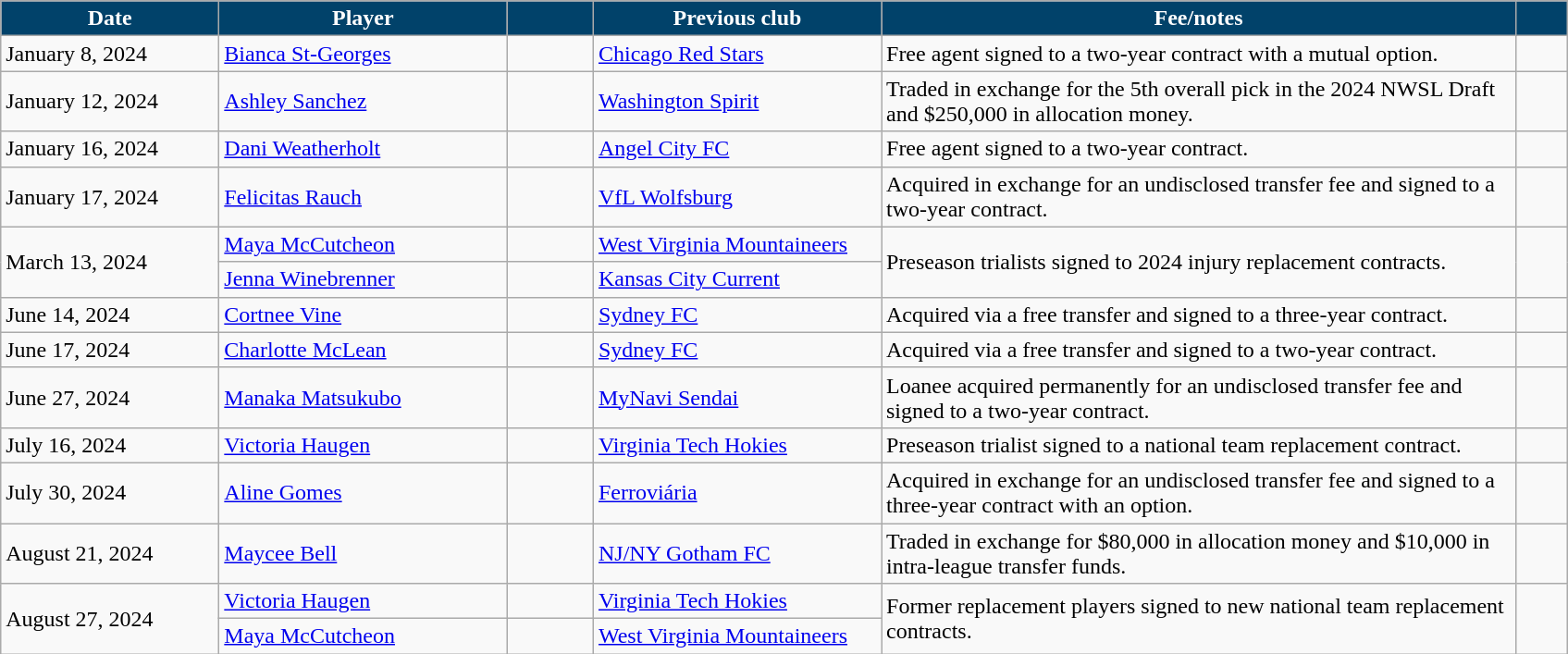<table class="wikitable sortable">
<tr>
<th style="background:#01426A; color:#fff; width:150px;" scope="col" data-sort-type="date">Date</th>
<th style="background:#01426A; color:#fff; width:200px;" scope="col">Player</th>
<th style="background:#01426A; color:#fff; width:55px;" scope="col"></th>
<th style="background:#01426A; color:#fff; width:200px;" scope="col">Previous club</th>
<th style="background:#01426A; color:#fff; width:450px;" scope="col">Fee/notes</th>
<th style="background:#01426A; color:#fff; width:30px;" scope="col"></th>
</tr>
<tr>
<td>January 8, 2024</td>
<td> <a href='#'>Bianca St-Georges</a></td>
<td align="center"></td>
<td> <a href='#'>Chicago Red Stars</a></td>
<td>Free agent signed to a two-year contract with a mutual option.</td>
<td></td>
</tr>
<tr>
<td>January 12, 2024</td>
<td> <a href='#'>Ashley Sanchez</a></td>
<td></td>
<td> <a href='#'>Washington Spirit</a></td>
<td>Traded in exchange for the 5th overall pick in the 2024 NWSL Draft and $250,000 in allocation money.</td>
<td></td>
</tr>
<tr>
<td>January 16, 2024</td>
<td> <a href='#'>Dani Weatherholt</a></td>
<td></td>
<td> <a href='#'>Angel City FC</a></td>
<td>Free agent signed to a two-year contract.</td>
<td></td>
</tr>
<tr>
<td>January 17, 2024</td>
<td> <a href='#'>Felicitas Rauch</a></td>
<td></td>
<td> <a href='#'>VfL Wolfsburg</a></td>
<td>Acquired in exchange for an undisclosed transfer fee and signed to a two-year contract.</td>
<td></td>
</tr>
<tr>
<td rowspan="2">March 13, 2024</td>
<td> <a href='#'>Maya McCutcheon</a></td>
<td></td>
<td> <a href='#'>West Virginia Mountaineers</a></td>
<td rowspan="2">Preseason trialists signed to 2024 injury replacement contracts.</td>
<td rowspan="2"></td>
</tr>
<tr>
<td> <a href='#'>Jenna Winebrenner</a></td>
<td></td>
<td> <a href='#'>Kansas City Current</a></td>
</tr>
<tr>
<td>June 14, 2024</td>
<td> <a href='#'>Cortnee Vine</a></td>
<td></td>
<td> <a href='#'>Sydney FC</a></td>
<td>Acquired via a free transfer and signed to a three-year contract.</td>
<td></td>
</tr>
<tr>
<td>June 17, 2024</td>
<td> <a href='#'>Charlotte McLean</a></td>
<td></td>
<td> <a href='#'>Sydney FC</a></td>
<td>Acquired via a free transfer and signed to a two-year contract.</td>
<td></td>
</tr>
<tr>
<td>June 27, 2024</td>
<td> <a href='#'>Manaka Matsukubo</a></td>
<td></td>
<td> <a href='#'>MyNavi Sendai</a></td>
<td>Loanee acquired permanently for an undisclosed transfer fee and signed to a two-year contract.</td>
<td></td>
</tr>
<tr>
<td>July 16, 2024</td>
<td> <a href='#'>Victoria Haugen</a></td>
<td></td>
<td> <a href='#'>Virginia Tech Hokies</a></td>
<td>Preseason trialist signed to a national team replacement contract.</td>
<td></td>
</tr>
<tr>
<td>July 30, 2024</td>
<td> <a href='#'>Aline Gomes</a></td>
<td></td>
<td> <a href='#'>Ferroviária</a></td>
<td>Acquired in exchange for an undisclosed transfer fee and signed to a three-year contract with an option.</td>
<td></td>
</tr>
<tr>
<td>August 21, 2024</td>
<td> <a href='#'>Maycee Bell</a></td>
<td></td>
<td> <a href='#'>NJ/NY Gotham FC</a></td>
<td>Traded in exchange for $80,000 in allocation money and $10,000 in intra-league transfer funds.</td>
<td></td>
</tr>
<tr>
<td rowspan="2">August 27, 2024</td>
<td> <a href='#'>Victoria Haugen</a></td>
<td></td>
<td> <a href='#'>Virginia Tech Hokies</a></td>
<td rowspan="2">Former replacement players signed to new national team replacement contracts.</td>
<td rowspan="2"></td>
</tr>
<tr>
<td> <a href='#'>Maya McCutcheon</a></td>
<td></td>
<td> <a href='#'>West Virginia Mountaineers</a></td>
</tr>
</table>
